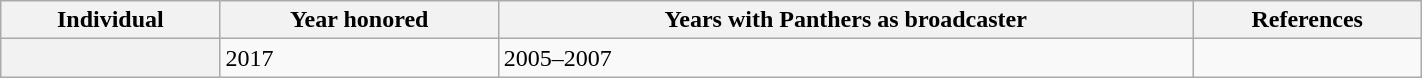<table class="wikitable sortable" width="75%">
<tr>
<th scope="col">Individual</th>
<th scope="col">Year honored</th>
<th scope="col">Years with Panthers as broadcaster</th>
<th scope="col" class="unsortable">References</th>
</tr>
<tr>
<th scope="row"></th>
<td>2017</td>
<td>2005–2007</td>
<td></td>
</tr>
</table>
